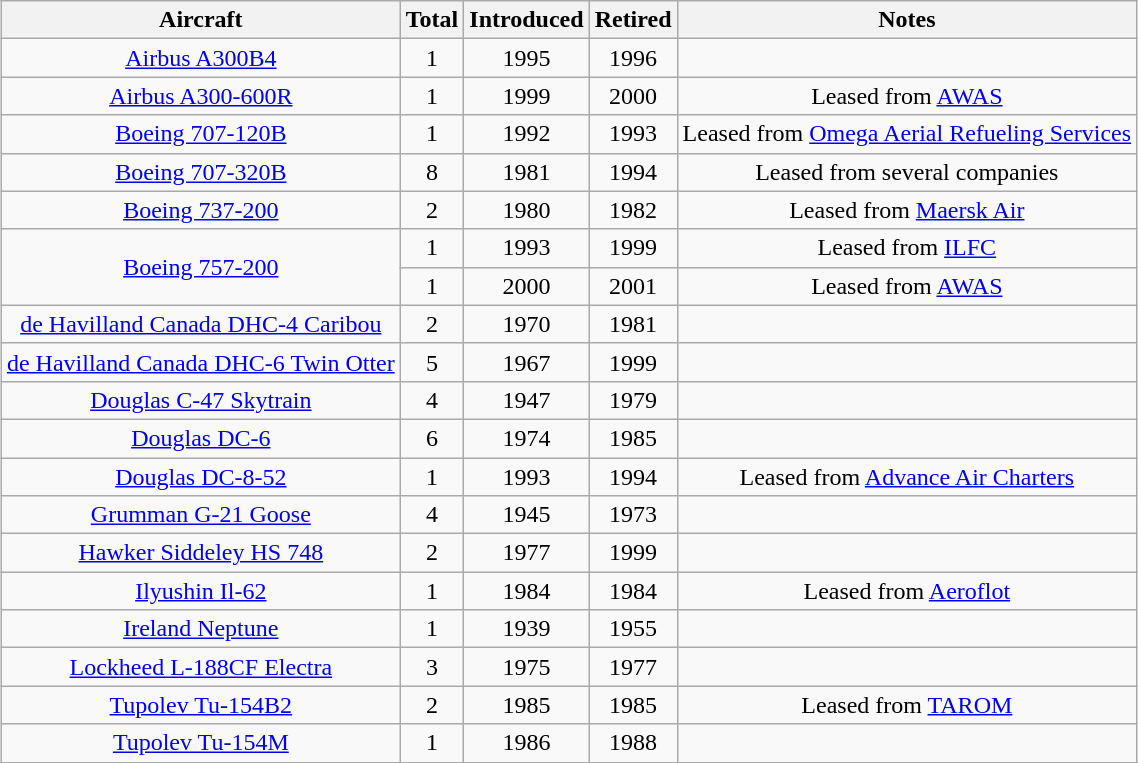<table class="wikitable" style="margin:0.5em auto; text-align:center">
<tr>
<th>Aircraft</th>
<th>Total</th>
<th>Introduced</th>
<th>Retired</th>
<th>Notes</th>
</tr>
<tr>
<td><a href='#'>Airbus A300B4</a></td>
<td>1</td>
<td>1995</td>
<td>1996</td>
<td></td>
</tr>
<tr>
<td><a href='#'>Airbus A300-600R</a></td>
<td>1</td>
<td>1999</td>
<td>2000</td>
<td>Leased from <a href='#'>AWAS</a></td>
</tr>
<tr>
<td><a href='#'>Boeing 707-120B</a></td>
<td>1</td>
<td>1992</td>
<td>1993</td>
<td>Leased from <a href='#'>Omega Aerial Refueling Services</a></td>
</tr>
<tr>
<td><a href='#'>Boeing 707-320B</a></td>
<td>8</td>
<td>1981</td>
<td>1994</td>
<td>Leased from several companies</td>
</tr>
<tr>
<td><a href='#'>Boeing 737-200</a></td>
<td>2</td>
<td>1980</td>
<td>1982</td>
<td>Leased from <a href='#'>Maersk Air</a></td>
</tr>
<tr>
<td rowspan=2><a href='#'>Boeing 757-200</a></td>
<td>1</td>
<td>1993</td>
<td>1999</td>
<td>Leased from <a href='#'>ILFC</a></td>
</tr>
<tr>
<td>1</td>
<td>2000</td>
<td>2001</td>
<td>Leased from <a href='#'>AWAS</a></td>
</tr>
<tr>
<td><a href='#'>de Havilland Canada DHC-4 Caribou</a></td>
<td>2</td>
<td>1970</td>
<td>1981</td>
<td></td>
</tr>
<tr>
<td><a href='#'>de Havilland Canada DHC-6 Twin Otter</a></td>
<td>5</td>
<td>1967</td>
<td>1999</td>
<td></td>
</tr>
<tr>
<td><a href='#'>Douglas C-47 Skytrain</a></td>
<td>4</td>
<td>1947</td>
<td>1979</td>
<td></td>
</tr>
<tr>
<td><a href='#'>Douglas DC-6</a></td>
<td>6</td>
<td>1974</td>
<td>1985</td>
<td></td>
</tr>
<tr>
<td><a href='#'>Douglas DC-8-52</a></td>
<td>1</td>
<td>1993</td>
<td>1994</td>
<td>Leased from <a href='#'>Advance Air Charters</a></td>
</tr>
<tr>
<td><a href='#'>Grumman G-21 Goose</a></td>
<td>4</td>
<td>1945</td>
<td>1973</td>
<td></td>
</tr>
<tr>
<td><a href='#'>Hawker Siddeley HS 748</a></td>
<td>2</td>
<td>1977</td>
<td>1999</td>
<td></td>
</tr>
<tr>
<td><a href='#'>Ilyushin Il-62</a></td>
<td>1</td>
<td>1984</td>
<td>1984</td>
<td>Leased from <a href='#'>Aeroflot</a></td>
</tr>
<tr>
<td><a href='#'>Ireland Neptune</a></td>
<td>1</td>
<td>1939</td>
<td>1955</td>
<td></td>
</tr>
<tr>
<td><a href='#'>Lockheed L-188CF Electra</a></td>
<td>3</td>
<td>1975</td>
<td>1977</td>
<td></td>
</tr>
<tr>
<td><a href='#'>Tupolev Tu-154B2</a></td>
<td>2</td>
<td>1985</td>
<td>1985</td>
<td>Leased from <a href='#'>TAROM</a></td>
</tr>
<tr>
<td><a href='#'>Tupolev Tu-154M</a></td>
<td>1</td>
<td>1986</td>
<td>1988</td>
<td></td>
</tr>
<tr>
</tr>
</table>
